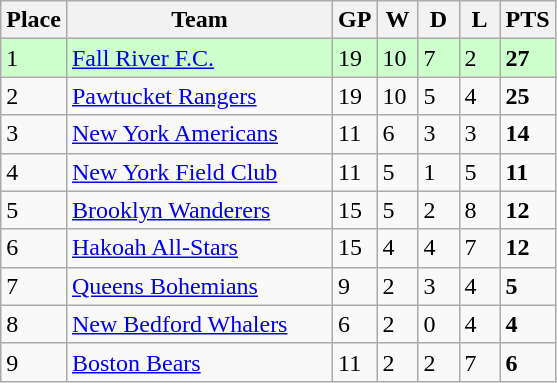<table class="wikitable">
<tr>
<th>Place</th>
<th width="170">Team</th>
<th width="20">GP</th>
<th width="20">W</th>
<th width="20">D</th>
<th width="20">L</th>
<th width="20">PTS</th>
</tr>
<tr bgcolor=#ccffcc>
<td>1</td>
<td><a href='#'>Fall River F.C.</a></td>
<td>19</td>
<td>10</td>
<td>7</td>
<td>2</td>
<td><strong>27</strong></td>
</tr>
<tr>
<td>2</td>
<td><a href='#'>Pawtucket Rangers</a></td>
<td>19</td>
<td>10</td>
<td>5</td>
<td>4</td>
<td><strong>25</strong></td>
</tr>
<tr>
<td>3</td>
<td><a href='#'>New York Americans</a></td>
<td>11</td>
<td>6</td>
<td>3</td>
<td>3</td>
<td><strong>14</strong></td>
</tr>
<tr>
<td>4</td>
<td><a href='#'>New York Field Club</a></td>
<td>11</td>
<td>5</td>
<td>1</td>
<td>5</td>
<td><strong>11</strong></td>
</tr>
<tr>
<td>5</td>
<td><a href='#'>Brooklyn Wanderers</a></td>
<td>15</td>
<td>5</td>
<td>2</td>
<td>8</td>
<td><strong>12</strong></td>
</tr>
<tr>
<td>6</td>
<td><a href='#'>Hakoah All-Stars</a></td>
<td>15</td>
<td>4</td>
<td>4</td>
<td>7</td>
<td><strong>12</strong></td>
</tr>
<tr>
<td>7</td>
<td><a href='#'>Queens Bohemians</a></td>
<td>9</td>
<td>2</td>
<td>3</td>
<td>4</td>
<td><strong>5</strong></td>
</tr>
<tr>
<td>8</td>
<td><a href='#'>New Bedford Whalers</a></td>
<td>6</td>
<td>2</td>
<td>0</td>
<td>4</td>
<td><strong>4</strong></td>
</tr>
<tr>
<td>9</td>
<td><a href='#'>Boston Bears</a></td>
<td>11</td>
<td>2</td>
<td>2</td>
<td>7</td>
<td><strong>6</strong></td>
</tr>
</table>
